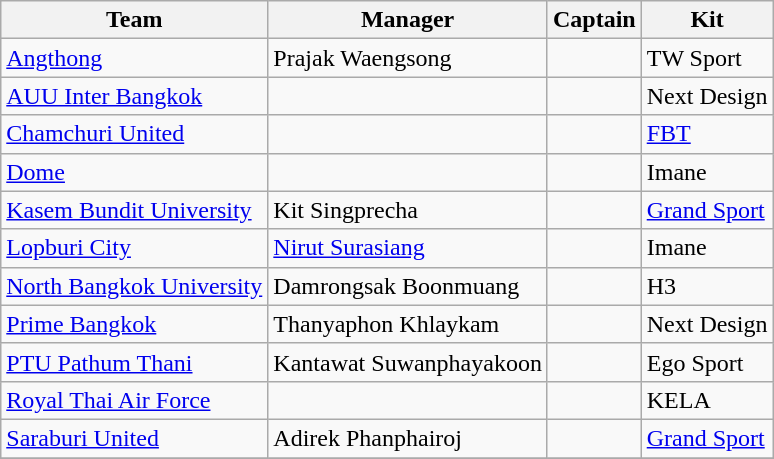<table class="wikitable sortable" style="text-align: left;">
<tr>
<th>Team</th>
<th>Manager</th>
<th>Captain</th>
<th>Kit</th>
</tr>
<tr>
<td><a href='#'>Angthong</a></td>
<td> Prajak Waengsong</td>
<td></td>
<td> TW Sport</td>
</tr>
<tr>
<td><a href='#'>AUU Inter Bangkok</a></td>
<td></td>
<td></td>
<td> Next Design</td>
</tr>
<tr>
<td><a href='#'>Chamchuri United</a></td>
<td></td>
<td></td>
<td> <a href='#'>FBT</a></td>
</tr>
<tr>
<td><a href='#'>Dome</a></td>
<td></td>
<td></td>
<td> Imane</td>
</tr>
<tr>
<td><a href='#'>Kasem Bundit University</a></td>
<td> Kit Singprecha</td>
<td></td>
<td> <a href='#'>Grand Sport</a></td>
</tr>
<tr>
<td><a href='#'>Lopburi City</a></td>
<td> <a href='#'>Nirut Surasiang</a></td>
<td></td>
<td> Imane</td>
</tr>
<tr>
<td><a href='#'>North Bangkok University</a></td>
<td> Damrongsak Boonmuang</td>
<td></td>
<td> H3</td>
</tr>
<tr>
<td><a href='#'>Prime Bangkok</a></td>
<td> Thanyaphon Khlaykam</td>
<td></td>
<td> Next Design</td>
</tr>
<tr>
<td><a href='#'>PTU Pathum Thani</a></td>
<td> Kantawat Suwanphayakoon</td>
<td></td>
<td> Ego Sport</td>
</tr>
<tr>
<td><a href='#'>Royal Thai Air Force</a></td>
<td></td>
<td></td>
<td> KELA</td>
</tr>
<tr>
<td><a href='#'>Saraburi United</a></td>
<td> Adirek Phanphairoj</td>
<td></td>
<td> <a href='#'>Grand Sport</a></td>
</tr>
<tr>
</tr>
</table>
